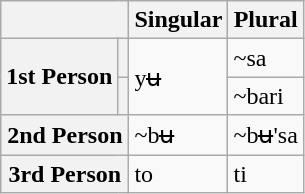<table class="wikitable">
<tr>
<th colspan="2"></th>
<th>Singular</th>
<th>Plural</th>
</tr>
<tr>
<th rowspan="2">1st Person</th>
<th></th>
<td rowspan="2">yʉ</td>
<td>~sa</td>
</tr>
<tr>
<th></th>
<td>~bari</td>
</tr>
<tr>
<th colspan="2">2nd Person</th>
<td>~bʉ</td>
<td>~bʉ'sa</td>
</tr>
<tr>
<th colspan="2">3rd Person</th>
<td>to</td>
<td>ti</td>
</tr>
</table>
